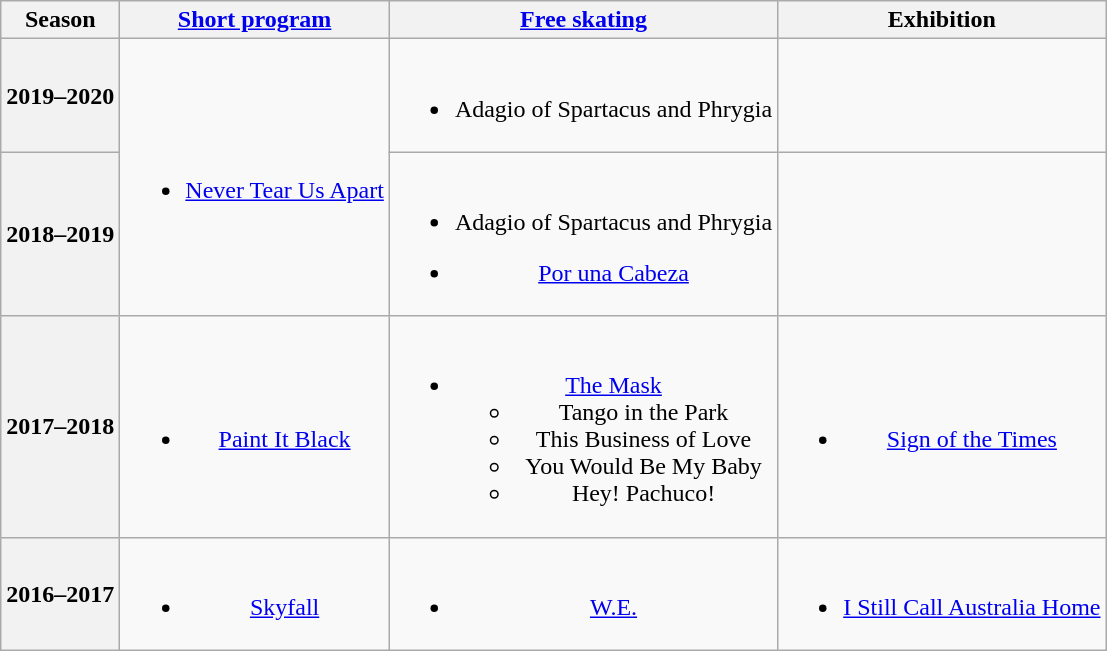<table class=wikitable style=text-align:center>
<tr>
<th>Season</th>
<th><a href='#'>Short program</a></th>
<th><a href='#'>Free skating</a></th>
<th>Exhibition</th>
</tr>
<tr>
<th>2019–2020 <br></th>
<td rowspan=2><br><ul><li><a href='#'>Never Tear Us Apart</a> <br> </li></ul></td>
<td><br><ul><li>Adagio of Spartacus and Phrygia <br> </li></ul></td>
<td></td>
</tr>
<tr>
<th>2018–2019 <br></th>
<td><br><ul><li>Adagio of Spartacus and Phrygia <br> </li></ul><ul><li><a href='#'>Por una Cabeza</a> <br> </li></ul></td>
<td></td>
</tr>
<tr>
<th>2017–2018 <br></th>
<td><br><ul><li><a href='#'>Paint It Black</a> <br></li></ul></td>
<td><br><ul><li><a href='#'>The Mask</a><ul><li>Tango in the Park <br></li><li>This Business of Love <br></li><li>You Would Be My Baby <br></li><li>Hey! Pachuco! <br></li></ul></li></ul></td>
<td><br><ul><li><a href='#'>Sign of the Times</a> <br></li></ul></td>
</tr>
<tr>
<th>2016–2017 <br></th>
<td><br><ul><li><a href='#'>Skyfall</a> <br></li></ul></td>
<td><br><ul><li><a href='#'>W.E.</a> <br></li></ul></td>
<td><br><ul><li><a href='#'>I Still Call Australia Home</a> <br></li></ul></td>
</tr>
</table>
